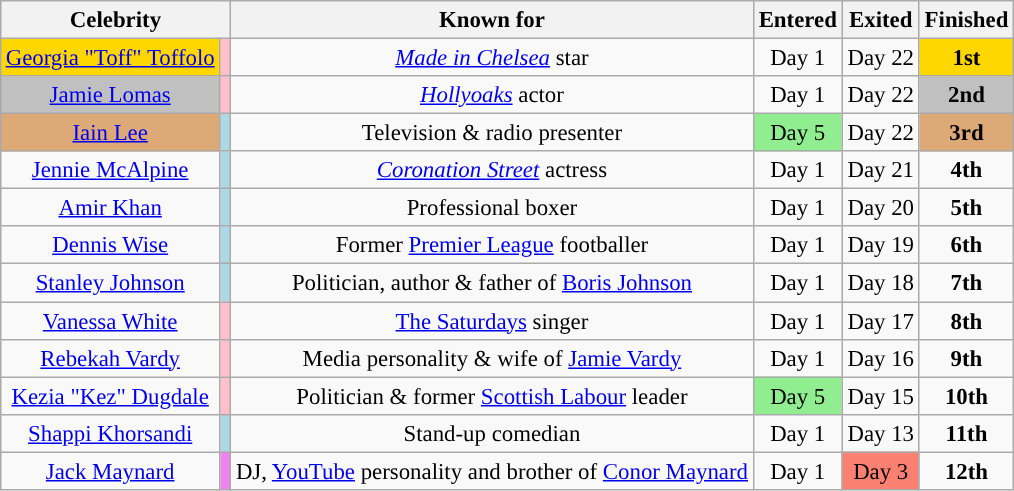<table class=wikitable sortable" style="text-align: center; white-space:nowrap; margin:auto; font-size:95.2%">
<tr>
<th style="width:27% scope="col" colspan=2>Celebrity</th>
<th style="width:49% scope="col">Known for</th>
<th style="width:8% scope="col">Entered</th>
<th style="width:8% scope="col">Exited</th>
<th style="width:8% scope="col">Finished</th>
</tr>
<tr>
<td style="background:gold"><a href='#'>Georgia "Toff" Toffolo</a></td>
<td style=background:pink></td>
<td><em><a href='#'>Made in Chelsea</a></em> star</td>
<td>Day 1</td>
<td>Day 22</td>
<td style="background:gold"><strong>1st</strong></td>
</tr>
<tr>
<td style="background:silver"><a href='#'>Jamie Lomas</a></td>
<td style=background:pink></td>
<td><em><a href='#'>Hollyoaks</a></em> actor</td>
<td>Day 1</td>
<td>Day 22</td>
<td style="background:silver"><strong>2nd</strong></td>
</tr>
<tr>
<td style="background:#da7"><a href='#'>Iain Lee</a></td>
<td style=background:lightblue></td>
<td>Television & radio presenter</td>
<td style=background:lightgreen>Day 5</td>
<td>Day 22</td>
<td style="background:#da7"><strong>3rd</strong></td>
</tr>
<tr>
<td><a href='#'>Jennie McAlpine</a></td>
<td style=background:lightblue></td>
<td><em><a href='#'>Coronation Street</a></em> actress</td>
<td>Day 1</td>
<td>Day 21</td>
<td><strong>4th</strong></td>
</tr>
<tr>
<td><a href='#'>Amir Khan</a></td>
<td style=background:lightblue></td>
<td>Professional boxer</td>
<td>Day 1</td>
<td>Day 20</td>
<td><strong>5th</strong></td>
</tr>
<tr>
<td><a href='#'>Dennis Wise</a></td>
<td style=background:lightblue></td>
<td>Former <a href='#'>Premier League</a> footballer</td>
<td>Day 1</td>
<td>Day 19</td>
<td><strong>6th</strong></td>
</tr>
<tr>
<td><a href='#'>Stanley Johnson</a></td>
<td style=background:lightblue></td>
<td>Politician, author & father of <a href='#'>Boris Johnson</a></td>
<td>Day 1</td>
<td>Day 18</td>
<td><strong>7th</strong></td>
</tr>
<tr>
<td><a href='#'>Vanessa White</a></td>
<td style=background:pink></td>
<td><a href='#'>The Saturdays</a> singer</td>
<td>Day 1</td>
<td>Day 17</td>
<td><strong>8th</strong></td>
</tr>
<tr>
<td><a href='#'>Rebekah Vardy</a></td>
<td style=background:pink></td>
<td>Media personality & wife of <a href='#'>Jamie Vardy</a></td>
<td>Day 1</td>
<td>Day 16</td>
<td><strong>9th</strong></td>
</tr>
<tr>
<td><a href='#'>Kezia "Kez" Dugdale</a></td>
<td style=background:pink></td>
<td>Politician & former <a href='#'>Scottish Labour</a> leader</td>
<td style=background:lightgreen>Day 5</td>
<td>Day 15</td>
<td><strong>10th</strong></td>
</tr>
<tr>
<td><a href='#'>Shappi Khorsandi</a></td>
<td style=background:lightblue></td>
<td>Stand-up comedian</td>
<td>Day 1</td>
<td>Day 13</td>
<td><strong>11th</strong></td>
</tr>
<tr>
<td><a href='#'>Jack Maynard</a></td>
<td style=background:violet></td>
<td>DJ, <a href='#'>YouTube</a> personality and brother of <a href='#'>Conor Maynard</a></td>
<td>Day 1</td>
<td style=background:salmon>Day 3</td>
<td><strong>12th</strong></td>
</tr>
</table>
